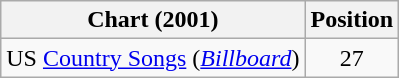<table class="wikitable sortable">
<tr>
<th scope="col">Chart (2001)</th>
<th scope="col">Position</th>
</tr>
<tr>
<td>US <a href='#'>Country Songs</a> (<em><a href='#'>Billboard</a></em>)</td>
<td align="center">27</td>
</tr>
</table>
